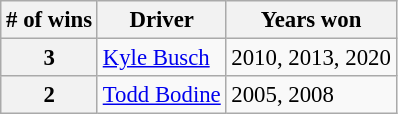<table class="wikitable" style="font-size: 95%;">
<tr>
<th># of wins</th>
<th>Driver</th>
<th>Years won</th>
</tr>
<tr>
<th>3</th>
<td><a href='#'>Kyle Busch</a></td>
<td>2010, 2013, 2020</td>
</tr>
<tr>
<th>2</th>
<td><a href='#'>Todd Bodine</a></td>
<td>2005, 2008</td>
</tr>
</table>
